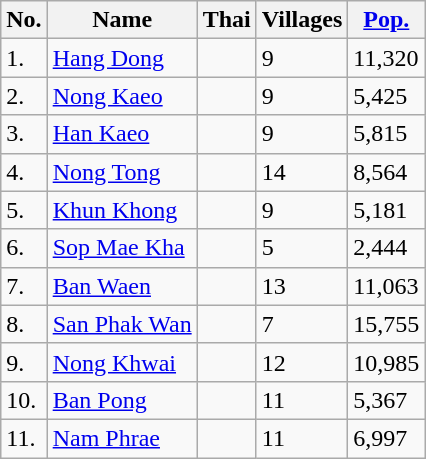<table class="wikitable sortable">
<tr>
<th>No.</th>
<th>Name</th>
<th>Thai</th>
<th>Villages</th>
<th><a href='#'>Pop.</a></th>
</tr>
<tr>
<td>1.</td>
<td><a href='#'>Hang Dong</a></td>
<td></td>
<td>9</td>
<td>11,320</td>
</tr>
<tr>
<td>2.</td>
<td><a href='#'>Nong Kaeo</a></td>
<td></td>
<td>9</td>
<td>5,425</td>
</tr>
<tr>
<td>3.</td>
<td><a href='#'>Han Kaeo</a></td>
<td></td>
<td>9</td>
<td>5,815</td>
</tr>
<tr>
<td>4.</td>
<td><a href='#'>Nong Tong</a></td>
<td></td>
<td>14</td>
<td>8,564</td>
</tr>
<tr>
<td>5.</td>
<td><a href='#'>Khun Khong</a></td>
<td></td>
<td>9</td>
<td>5,181</td>
</tr>
<tr>
<td>6.</td>
<td><a href='#'>Sop Mae Kha</a></td>
<td></td>
<td>5</td>
<td>2,444</td>
</tr>
<tr>
<td>7.</td>
<td><a href='#'>Ban Waen</a></td>
<td></td>
<td>13</td>
<td>11,063</td>
</tr>
<tr>
<td>8.</td>
<td><a href='#'>San Phak Wan</a></td>
<td></td>
<td>7</td>
<td>15,755</td>
</tr>
<tr>
<td>9.</td>
<td><a href='#'>Nong Khwai</a></td>
<td></td>
<td>12</td>
<td>10,985</td>
</tr>
<tr>
<td>10.</td>
<td><a href='#'>Ban Pong</a></td>
<td></td>
<td>11</td>
<td>5,367</td>
</tr>
<tr>
<td>11.</td>
<td><a href='#'>Nam Phrae</a></td>
<td></td>
<td>11</td>
<td>6,997</td>
</tr>
</table>
